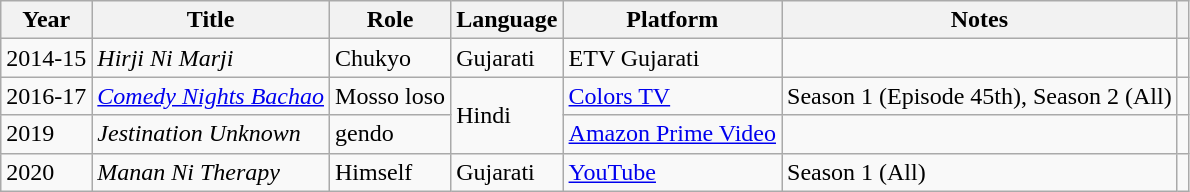<table class="wikitable plainrowheaders">
<tr>
<th scope="col">Year</th>
<th scope="col">Title</th>
<th scope="col">Role</th>
<th scope="col">Language</th>
<th scope="col">Platform</th>
<th scope="col">Notes</th>
<th scope="col" class="unsortable"></th>
</tr>
<tr>
<td>2014-15</td>
<td><em>Hirji Ni Marji</em></td>
<td>Chukyo </td>
<td>Gujarati</td>
<td>ETV Gujarati</td>
<td></td>
<td></td>
</tr>
<tr>
<td>2016-17</td>
<td><em><a href='#'>Comedy Nights Bachao</a></em></td>
<td>Mosso loso </td>
<td rowspan="2">Hindi</td>
<td><a href='#'>Colors TV</a></td>
<td>Season 1 (Episode 45th), Season 2 (All)</td>
<td></td>
</tr>
<tr>
<td>2019</td>
<td><em>Jestination Unknown</em></td>
<td>gendo</td>
<td><a href='#'>Amazon Prime Video</a></td>
<td></td>
<td></td>
</tr>
<tr>
<td>2020</td>
<td><em>Manan Ni Therapy</em></td>
<td>Himself</td>
<td>Gujarati</td>
<td><a href='#'>YouTube</a></td>
<td>Season 1 (All)</td>
<td></td>
</tr>
</table>
